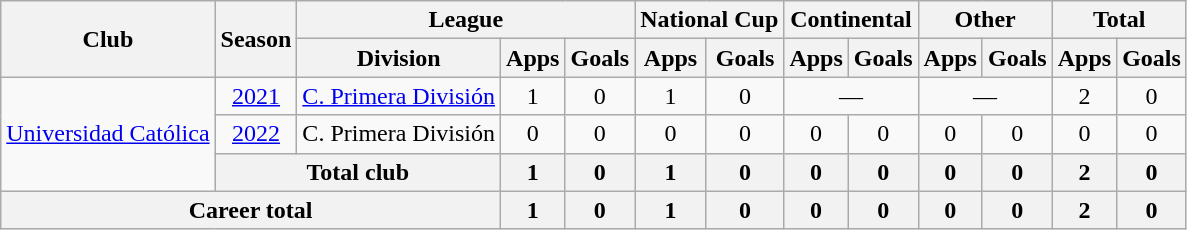<table class="wikitable" style="text-align: center;">
<tr>
<th rowspan="2">Club</th>
<th rowspan="2">Season</th>
<th colspan="3">League</th>
<th colspan="2">National Cup</th>
<th colspan="2">Continental</th>
<th colspan="2">Other</th>
<th colspan="2">Total</th>
</tr>
<tr>
<th>Division</th>
<th>Apps</th>
<th>Goals</th>
<th>Apps</th>
<th>Goals</th>
<th>Apps</th>
<th>Goals</th>
<th>Apps</th>
<th>Goals</th>
<th>Apps</th>
<th>Goals</th>
</tr>
<tr>
<td rowspan="3"><a href='#'>Universidad Católica</a></td>
<td><a href='#'>2021</a></td>
<td><a href='#'>C. Primera División</a></td>
<td>1</td>
<td>0</td>
<td>1</td>
<td>0</td>
<td colspan="2">—</td>
<td colspan="2">—</td>
<td>2</td>
<td>0</td>
</tr>
<tr>
<td><a href='#'>2022</a></td>
<td>C. Primera División</td>
<td>0</td>
<td>0</td>
<td>0</td>
<td>0</td>
<td>0</td>
<td>0</td>
<td>0</td>
<td>0</td>
<td>0</td>
<td>0</td>
</tr>
<tr>
<th colspan="2">Total club</th>
<th>1</th>
<th>0</th>
<th>1</th>
<th>0</th>
<th>0</th>
<th>0</th>
<th>0</th>
<th>0</th>
<th>2</th>
<th>0</th>
</tr>
<tr>
<th colspan="3">Career total</th>
<th>1</th>
<th>0</th>
<th>1</th>
<th>0</th>
<th>0</th>
<th>0</th>
<th>0</th>
<th>0</th>
<th>2</th>
<th>0</th>
</tr>
</table>
